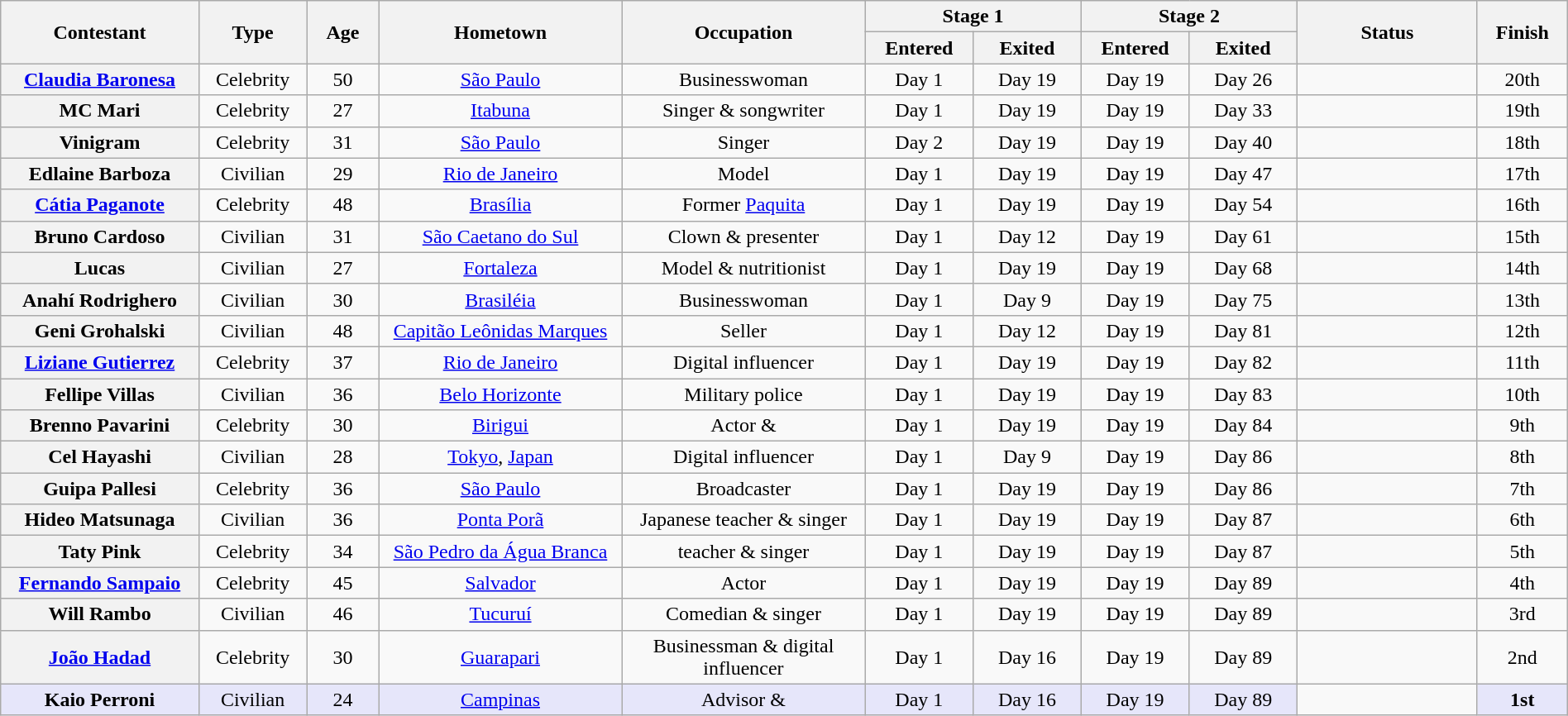<table class="wikitable" style="width:100%; text-align:center;">
<tr>
<th scope="col" rowspan="2" width="11.0%">Contestant</th>
<th scope="col" rowspan="2" width="06.0%">Type</th>
<th scope="col" rowspan="2" width="04.0%">Age</th>
<th scope="col" rowspan="2" width="13.5%">Hometown</th>
<th scope="col" rowspan="2" width="13.5%">Occupation</th>
<th scope="col" colspan="2" width="12.0%">Stage 1</th>
<th scope="col" colspan="2" width="12.0%">Stage 2</th>
<th scope="col" rowspan="2" width="10.0%">Status</th>
<th scope="col" rowspan="2" width="05.0%">Finish</th>
</tr>
<tr>
<th width="6%">Entered</th>
<th width="6%">Exited</th>
<th width="6%">Entered</th>
<th width="6%">Exited</th>
</tr>
<tr>
<th><a href='#'>Claudia Baronesa</a></th>
<td>Celebrity</td>
<td>50</td>
<td><a href='#'>São Paulo</a></td>
<td>Businesswoman</td>
<td nowrap>Day 1</td>
<td nowrap>Day 19</td>
<td nowrap>Day 19</td>
<td nowrap>Day 26</td>
<td></td>
<td>20th</td>
</tr>
<tr>
<th>MC Mari</th>
<td>Celebrity</td>
<td>27</td>
<td><a href='#'>Itabuna</a></td>
<td>Singer & songwriter</td>
<td>Day 1</td>
<td>Day 19</td>
<td>Day 19</td>
<td>Day 33</td>
<td></td>
<td>19th</td>
</tr>
<tr>
<th>Vinigram</th>
<td>Celebrity</td>
<td>31</td>
<td><a href='#'>São Paulo</a></td>
<td>Singer</td>
<td>Day 2</td>
<td>Day 19</td>
<td>Day 19</td>
<td>Day 40</td>
<td></td>
<td>18th</td>
</tr>
<tr>
<th>Edlaine Barboza</th>
<td>Civilian</td>
<td>29</td>
<td><a href='#'>Rio de Janeiro</a></td>
<td>Model</td>
<td>Day 1</td>
<td>Day 19</td>
<td>Day 19</td>
<td>Day 47</td>
<td></td>
<td>17th</td>
</tr>
<tr>
<th><a href='#'>Cátia Paganote</a></th>
<td>Celebrity</td>
<td>48</td>
<td><a href='#'>Brasília</a></td>
<td>Former <a href='#'>Paquita</a></td>
<td>Day 1</td>
<td>Day 19</td>
<td>Day 19</td>
<td>Day 54</td>
<td></td>
<td>16th</td>
</tr>
<tr>
<th>Bruno Cardoso</th>
<td>Civilian</td>
<td>31</td>
<td nowrap><a href='#'>São Caetano do Sul</a></td>
<td>Clown & presenter</td>
<td>Day 1</td>
<td>Day 12</td>
<td>Day 19</td>
<td>Day 61</td>
<td></td>
<td>15th</td>
</tr>
<tr>
<th>Lucas </th>
<td>Civilian</td>
<td>27</td>
<td><a href='#'>Fortaleza</a></td>
<td>Model & nutritionist</td>
<td>Day 1</td>
<td>Day 19</td>
<td>Day 19</td>
<td>Day 68</td>
<td></td>
<td>14th</td>
</tr>
<tr>
<th>Anahí Rodrighero</th>
<td>Civilian</td>
<td>30</td>
<td><a href='#'>Brasiléia</a></td>
<td>Businesswoman</td>
<td>Day 1</td>
<td>Day 9</td>
<td>Day 19</td>
<td>Day 75</td>
<td></td>
<td>13th</td>
</tr>
<tr>
<th>Geni Grohalski</th>
<td>Civilian</td>
<td>48</td>
<td><a href='#'>Capitão Leônidas Marques</a></td>
<td>Seller</td>
<td>Day 1</td>
<td>Day 12</td>
<td>Day 19</td>
<td>Day 81</td>
<td></td>
<td>12th</td>
</tr>
<tr>
<th><a href='#'>Liziane Gutierrez</a></th>
<td>Celebrity</td>
<td>37</td>
<td><a href='#'>Rio de Janeiro</a></td>
<td>Digital influencer</td>
<td>Day 1</td>
<td>Day 19</td>
<td>Day 19</td>
<td>Day 82</td>
<td></td>
<td>11th</td>
</tr>
<tr>
<th>Fellipe Villas</th>
<td>Civilian</td>
<td>36</td>
<td><a href='#'>Belo Horizonte</a></td>
<td>Military police</td>
<td>Day 1</td>
<td>Day 19</td>
<td>Day 19</td>
<td>Day 83</td>
<td></td>
<td>10th</td>
</tr>
<tr>
<th>Brenno Pavarini</th>
<td>Celebrity</td>
<td>30</td>
<td><a href='#'>Birigui</a></td>
<td>Actor & </td>
<td>Day 1</td>
<td>Day 19</td>
<td>Day 19</td>
<td>Day 84</td>
<td></td>
<td>9th</td>
</tr>
<tr>
<th>Cel Hayashi</th>
<td>Civilian</td>
<td>28</td>
<td><a href='#'>Tokyo</a>, <a href='#'>Japan</a></td>
<td>Digital influencer</td>
<td>Day 1</td>
<td>Day 9</td>
<td>Day 19</td>
<td>Day 86</td>
<td></td>
<td>8th</td>
</tr>
<tr>
<th>Guipa Pallesi</th>
<td>Celebrity</td>
<td>36</td>
<td><a href='#'>São Paulo</a></td>
<td>Broadcaster</td>
<td>Day 1</td>
<td>Day 19</td>
<td>Day 19</td>
<td>Day 86</td>
<td></td>
<td>7th</td>
</tr>
<tr>
<th>Hideo Matsunaga</th>
<td>Civilian</td>
<td>36</td>
<td><a href='#'>Ponta Porã</a></td>
<td>Japanese teacher & singer</td>
<td>Day 1</td>
<td>Day 19</td>
<td>Day 19</td>
<td>Day 87</td>
<td></td>
<td>6th</td>
</tr>
<tr>
<th>Taty Pink</th>
<td>Celebrity</td>
<td>34</td>
<td><a href='#'>São Pedro da Água Branca</a></td>
<td> teacher & singer</td>
<td>Day 1</td>
<td>Day 19</td>
<td>Day 19</td>
<td>Day 87</td>
<td></td>
<td>5th</td>
</tr>
<tr>
<th><a href='#'>Fernando Sampaio</a></th>
<td>Celebrity</td>
<td>45</td>
<td><a href='#'>Salvador</a></td>
<td>Actor</td>
<td>Day 1</td>
<td>Day 19</td>
<td>Day 19</td>
<td>Day 89</td>
<td></td>
<td>4th</td>
</tr>
<tr>
<th>Will Rambo</th>
<td>Civilian</td>
<td>46</td>
<td><a href='#'>Tucuruí</a></td>
<td>Comedian & singer</td>
<td>Day 1</td>
<td>Day 19</td>
<td>Day 19</td>
<td>Day 89</td>
<td></td>
<td>3rd</td>
</tr>
<tr>
<th><a href='#'>João Hadad</a></th>
<td>Celebrity</td>
<td>30</td>
<td><a href='#'>Guarapari</a></td>
<td>Businessman & digital influencer</td>
<td>Day 1</td>
<td>Day 16</td>
<td>Day 19</td>
<td>Day 89</td>
<td><br></td>
<td>2nd</td>
</tr>
<tr>
<td bgcolor="E6E6FA"><strong>Kaio Perroni</strong></td>
<td bgcolor="E6E6FA">Civilian</td>
<td bgcolor="E6E6FA">24</td>
<td bgcolor="E6E6FA"><a href='#'>Campinas</a></td>
<td bgcolor="E6E6FA">Advisor & </td>
<td bgcolor="E6E6FA">Day 1</td>
<td bgcolor="E6E6FA">Day 16</td>
<td bgcolor="E6E6FA">Day 19</td>
<td bgcolor="E6E6FA">Day 89</td>
<td></td>
<td bgcolor="E6E6FA"><strong>1st</strong></td>
</tr>
</table>
